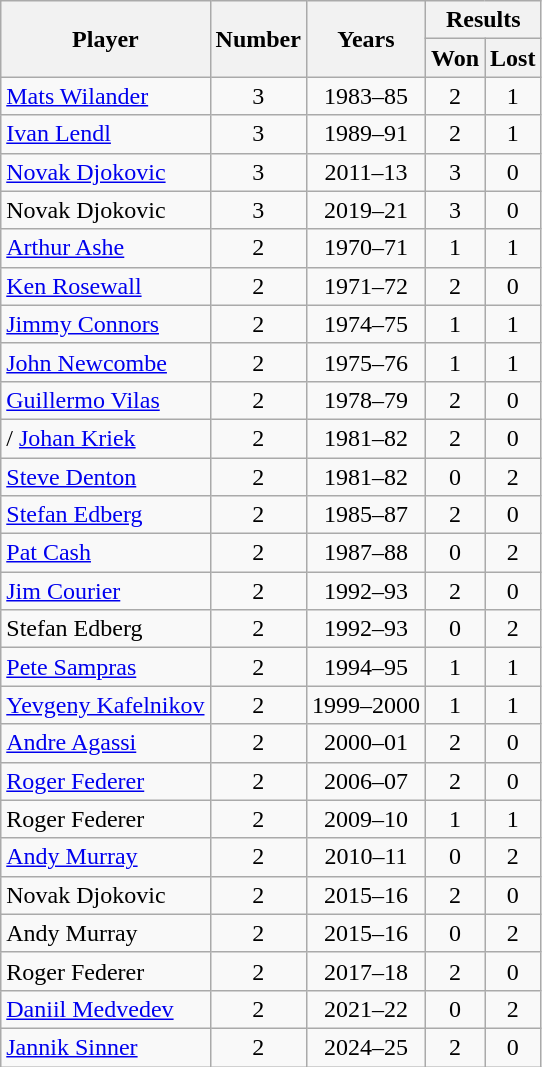<table class="wikitable">
<tr>
<th rowspan=2>Player</th>
<th rowspan=2>Number</th>
<th rowspan=2>Years</th>
<th colspan="2">Results</th>
</tr>
<tr>
<th>Won</th>
<th>Lost</th>
</tr>
<tr>
<td> <a href='#'>Mats Wilander</a></td>
<td align=center>3</td>
<td align=center>1983–85</td>
<td align=center>2</td>
<td align=center>1</td>
</tr>
<tr>
<td> <a href='#'>Ivan Lendl</a></td>
<td align=center>3</td>
<td align=center>1989–91</td>
<td align=center>2</td>
<td align=center>1</td>
</tr>
<tr>
<td> <a href='#'>Novak Djokovic</a></td>
<td align=center>3</td>
<td align=center>2011–13</td>
<td align=center>3</td>
<td align=center>0</td>
</tr>
<tr>
<td> Novak Djokovic</td>
<td align=center>3</td>
<td align=center>2019–21</td>
<td align=center>3</td>
<td align=center>0</td>
</tr>
<tr>
<td> <a href='#'>Arthur Ashe</a></td>
<td align=center>2</td>
<td align=center>1970–71</td>
<td align=center>1</td>
<td align=center>1</td>
</tr>
<tr>
<td> <a href='#'>Ken Rosewall</a></td>
<td align=center>2</td>
<td align=center>1971–72</td>
<td align=center>2</td>
<td align=center>0</td>
</tr>
<tr>
<td> <a href='#'>Jimmy Connors</a></td>
<td align=center>2</td>
<td align=center>1974–75</td>
<td align=center>1</td>
<td align=center>1</td>
</tr>
<tr>
<td> <a href='#'>John Newcombe</a></td>
<td align=center>2</td>
<td align=center>1975–76</td>
<td align=center>1</td>
<td align=center>1</td>
</tr>
<tr>
<td> <a href='#'>Guillermo Vilas</a></td>
<td align=center>2</td>
<td align=center>1978–79</td>
<td align=center>2</td>
<td align=center>0</td>
</tr>
<tr>
<td>/ <a href='#'>Johan Kriek</a></td>
<td align=center>2</td>
<td align=center>1981–82</td>
<td align=center>2</td>
<td align=center>0</td>
</tr>
<tr>
<td> <a href='#'>Steve Denton</a></td>
<td align=center>2</td>
<td align=center>1981–82</td>
<td align=center>0</td>
<td align=center>2</td>
</tr>
<tr>
<td> <a href='#'>Stefan Edberg</a></td>
<td align=center>2</td>
<td align=center>1985–87</td>
<td align=center>2</td>
<td align=center>0</td>
</tr>
<tr>
<td> <a href='#'>Pat Cash</a></td>
<td align=center>2</td>
<td align=center>1987–88</td>
<td align=center>0</td>
<td align=center>2</td>
</tr>
<tr>
<td> <a href='#'>Jim Courier</a></td>
<td align=center>2</td>
<td align=center>1992–93</td>
<td align=center>2</td>
<td align=center>0</td>
</tr>
<tr>
<td> Stefan Edberg</td>
<td align=center>2</td>
<td align=center>1992–93</td>
<td align=center>0</td>
<td align=center>2</td>
</tr>
<tr>
<td> <a href='#'>Pete Sampras</a></td>
<td align=center>2</td>
<td align=center>1994–95</td>
<td align=center>1</td>
<td align=center>1</td>
</tr>
<tr>
<td> <a href='#'>Yevgeny Kafelnikov</a></td>
<td align=center>2</td>
<td align=center>1999–2000</td>
<td align=center>1</td>
<td align=center>1</td>
</tr>
<tr>
<td> <a href='#'>Andre Agassi</a></td>
<td align=center>2</td>
<td align=center>2000–01</td>
<td align=center>2</td>
<td align=center>0</td>
</tr>
<tr>
<td> <a href='#'>Roger Federer</a></td>
<td align=center>2</td>
<td align=center>2006–07</td>
<td align=center>2</td>
<td align=center>0</td>
</tr>
<tr>
<td> Roger Federer</td>
<td align=center>2</td>
<td align=center>2009–10</td>
<td align=center>1</td>
<td align=center>1</td>
</tr>
<tr>
<td> <a href='#'>Andy Murray</a></td>
<td align=center>2</td>
<td align=center>2010–11</td>
<td align=center>0</td>
<td align=center>2</td>
</tr>
<tr>
<td> Novak Djokovic</td>
<td align=center>2</td>
<td align=center>2015–16</td>
<td align=center>2</td>
<td align=center>0</td>
</tr>
<tr>
<td> Andy Murray</td>
<td align=center>2</td>
<td align=center>2015–16</td>
<td align=center>0</td>
<td align=center>2</td>
</tr>
<tr>
<td> Roger Federer</td>
<td align=center>2</td>
<td align=center>2017–18</td>
<td align=center>2</td>
<td align=center>0</td>
</tr>
<tr>
<td> <a href='#'>Daniil Medvedev</a></td>
<td align=center>2</td>
<td align=center>2021–22</td>
<td align=center>0</td>
<td align=center>2</td>
</tr>
<tr>
<td> <a href='#'>Jannik Sinner</a></td>
<td align=center>2</td>
<td align=center>2024–25</td>
<td align=center>2</td>
<td align=center>0</td>
</tr>
</table>
